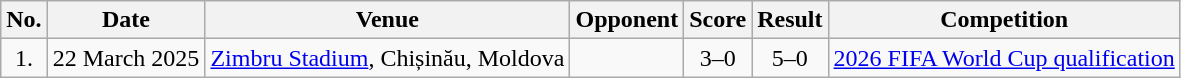<table class="wikitable">
<tr>
<th>No.</th>
<th>Date</th>
<th>Venue</th>
<th>Opponent</th>
<th>Score</th>
<th>Result</th>
<th>Competition</th>
</tr>
<tr>
<td align=center>1.</td>
<td>22 March 2025</td>
<td><a href='#'>Zimbru Stadium</a>, Chișinău, Moldova</td>
<td></td>
<td align=center>3–0</td>
<td align=center>5–0</td>
<td><a href='#'>2026 FIFA World Cup qualification</a></td>
</tr>
</table>
